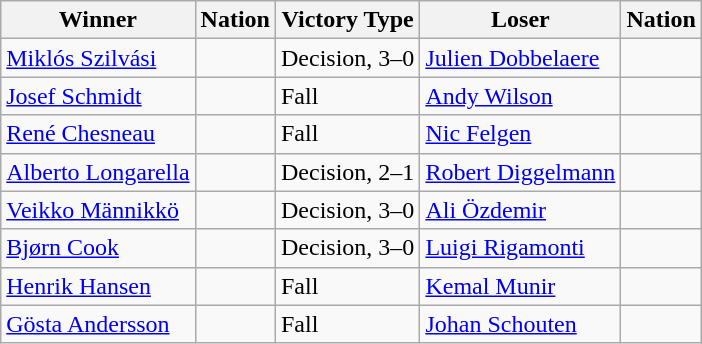<table class="wikitable sortable" style="text-align:left;">
<tr>
<th>Winner</th>
<th>Nation</th>
<th>Victory Type</th>
<th>Loser</th>
<th>Nation</th>
</tr>
<tr>
<td><a href='#'>Miklós Szilvási</a></td>
<td></td>
<td>Decision, 3–0</td>
<td><a href='#'>Julien Dobbelaere</a></td>
<td></td>
</tr>
<tr>
<td><a href='#'>Josef Schmidt</a></td>
<td></td>
<td>Fall</td>
<td><a href='#'>Andy Wilson</a></td>
<td></td>
</tr>
<tr>
<td><a href='#'>René Chesneau</a></td>
<td></td>
<td>Fall</td>
<td><a href='#'>Nic Felgen</a></td>
<td></td>
</tr>
<tr>
<td><a href='#'>Alberto Longarella</a></td>
<td></td>
<td>Decision, 2–1</td>
<td><a href='#'>Robert Diggelmann</a></td>
<td></td>
</tr>
<tr>
<td><a href='#'>Veikko Männikkö</a></td>
<td></td>
<td>Decision, 3–0</td>
<td><a href='#'>Ali Özdemir</a></td>
<td></td>
</tr>
<tr>
<td><a href='#'>Bjørn Cook</a></td>
<td></td>
<td>Decision, 3–0</td>
<td><a href='#'>Luigi Rigamonti</a></td>
<td></td>
</tr>
<tr>
<td><a href='#'>Henrik Hansen</a></td>
<td></td>
<td>Fall</td>
<td><a href='#'>Kemal Munir</a></td>
<td></td>
</tr>
<tr>
<td><a href='#'>Gösta Andersson</a></td>
<td></td>
<td>Fall</td>
<td><a href='#'>Johan Schouten</a></td>
<td></td>
</tr>
</table>
